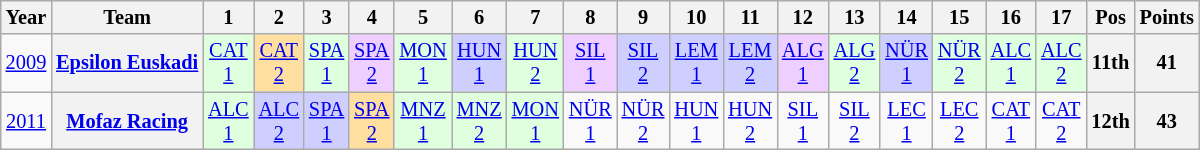<table class="wikitable" style="text-align:center; font-size:85%">
<tr>
<th>Year</th>
<th>Team</th>
<th>1</th>
<th>2</th>
<th>3</th>
<th>4</th>
<th>5</th>
<th>6</th>
<th>7</th>
<th>8</th>
<th>9</th>
<th>10</th>
<th>11</th>
<th>12</th>
<th>13</th>
<th>14</th>
<th>15</th>
<th>16</th>
<th>17</th>
<th>Pos</th>
<th>Points</th>
</tr>
<tr>
<td><a href='#'>2009</a></td>
<th nowrap><a href='#'>Epsilon Euskadi</a></th>
<td style="background:#DFFFDF;"><a href='#'>CAT<br>1</a><br></td>
<td style="background:#FFDF9F;"><a href='#'>CAT<br>2</a><br></td>
<td style="background:#DFFFDF;"><a href='#'>SPA<br>1</a><br></td>
<td style="background:#EFCFFF;"><a href='#'>SPA<br>2</a><br></td>
<td style="background:#DFFFDF;"><a href='#'>MON<br>1</a><br></td>
<td style="background:#CFCFFF;"><a href='#'>HUN<br>1</a><br></td>
<td style="background:#DFFFDF;"><a href='#'>HUN<br>2</a><br></td>
<td style="background:#EFCFFF;"><a href='#'>SIL<br>1</a><br></td>
<td style="background:#CFCFFF;"><a href='#'>SIL<br>2</a><br></td>
<td style="background:#CFCFFF;"><a href='#'>LEM<br>1</a><br></td>
<td style="background:#CFCFFF;"><a href='#'>LEM<br>2</a><br></td>
<td style="background:#EFCFFF;"><a href='#'>ALG<br>1</a><br></td>
<td style="background:#DFFFDF;"><a href='#'>ALG<br>2</a><br></td>
<td style="background:#CFCFFF;"><a href='#'>NÜR<br>1</a><br></td>
<td style="background:#DFFFDF;"><a href='#'>NÜR<br>2</a><br></td>
<td style="background:#DFFFDF;"><a href='#'>ALC<br>1</a><br></td>
<td style="background:#DFFFDF;"><a href='#'>ALC<br>2</a><br></td>
<th>11th</th>
<th>41</th>
</tr>
<tr>
<td><a href='#'>2011</a></td>
<th nowrap><a href='#'>Mofaz Racing</a></th>
<td style="background:#DFFFDF;"><a href='#'>ALC<br>1</a><br></td>
<td style="background:#CFCFFF;"><a href='#'>ALC<br>2</a><br></td>
<td style="background:#CFCFFF;"><a href='#'>SPA<br>1</a><br></td>
<td style="background:#FFDF9F;"><a href='#'>SPA<br>2</a><br></td>
<td style="background:#DFFFDF;"><a href='#'>MNZ<br>1</a><br></td>
<td style="background:#DFFFDF;"><a href='#'>MNZ<br>2</a><br></td>
<td style="background:#DFFFDF;"><a href='#'>MON<br>1</a><br></td>
<td><a href='#'>NÜR<br>1</a></td>
<td><a href='#'>NÜR<br>2</a></td>
<td><a href='#'>HUN<br>1</a></td>
<td><a href='#'>HUN<br>2</a></td>
<td><a href='#'>SIL<br>1</a></td>
<td><a href='#'>SIL<br>2</a></td>
<td><a href='#'>LEC<br>1</a></td>
<td><a href='#'>LEC<br>2</a></td>
<td><a href='#'>CAT<br>1</a></td>
<td><a href='#'>CAT<br>2</a></td>
<th>12th</th>
<th>43</th>
</tr>
</table>
